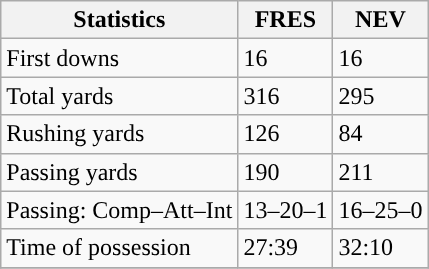<table class="wikitable" style="float: left;">
<tr>
<th>Statistics</th>
<th>FRES</th>
<th>NEV</th>
</tr>
<tr>
<td>First downs</td>
<td>16</td>
<td>16</td>
</tr>
<tr>
<td>Total yards</td>
<td>316</td>
<td>295</td>
</tr>
<tr>
<td>Rushing yards</td>
<td>126</td>
<td>84</td>
</tr>
<tr>
<td>Passing yards</td>
<td>190</td>
<td>211</td>
</tr>
<tr>
<td>Passing: Comp–Att–Int</td>
<td>13–20–1</td>
<td>16–25–0</td>
</tr>
<tr>
<td>Time of possession</td>
<td>27:39</td>
<td>32:10</td>
</tr>
<tr>
</tr>
</table>
